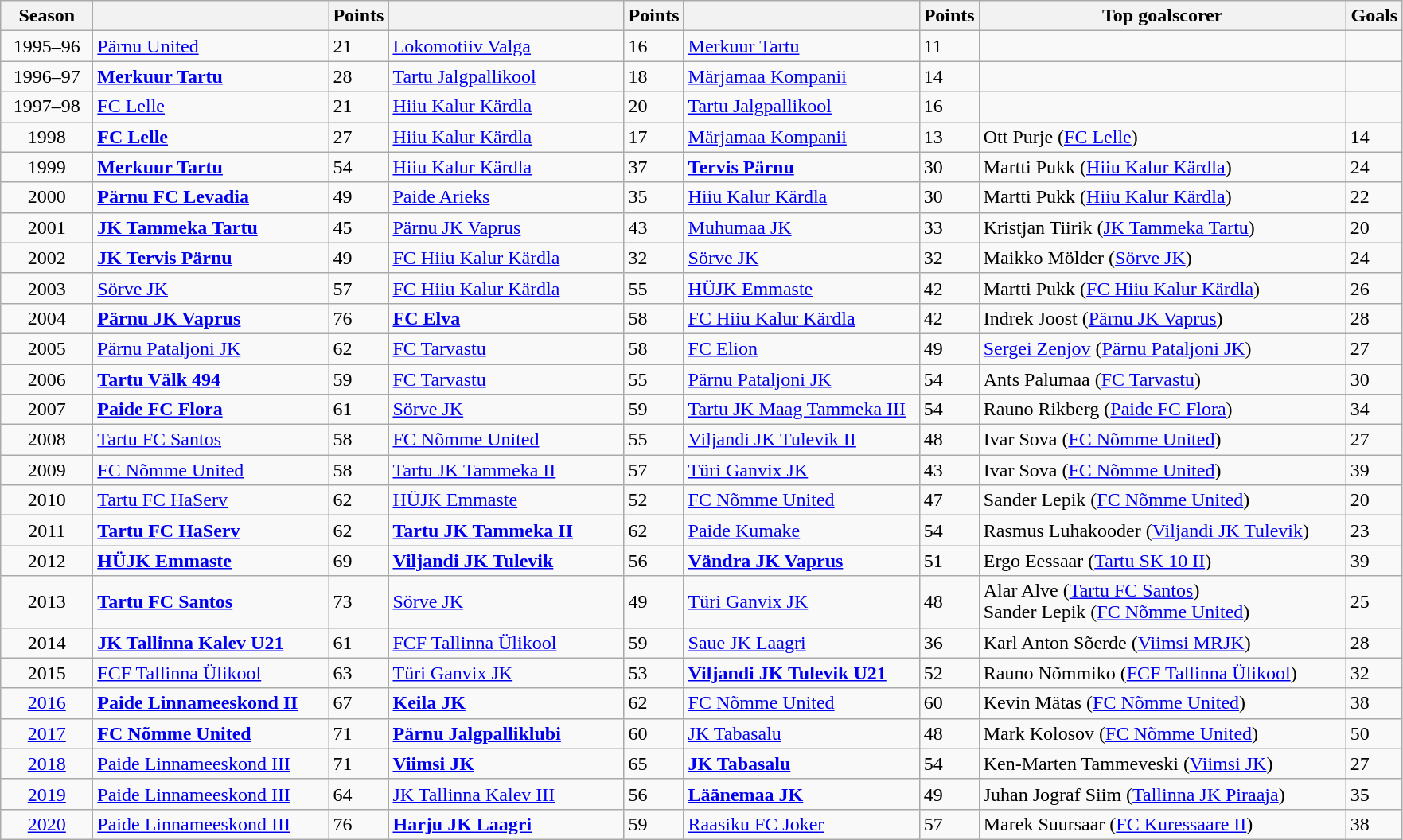<table class="wikitable">
<tr>
<th width=70px>Season</th>
<th width=190px></th>
<th width=30px>Points</th>
<th width=190px></th>
<th width=30px>Points</th>
<th width=190px></th>
<th width=30px>Points</th>
<th width=300px>Top goalscorer</th>
<th width=40px>Goals</th>
</tr>
<tr>
<td align=center>1995–96</td>
<td><a href='#'>Pärnu United</a></td>
<td>21</td>
<td><a href='#'>Lokomotiiv Valga</a></td>
<td>16</td>
<td><a href='#'>Merkuur Tartu</a></td>
<td>11</td>
<td></td>
<td></td>
</tr>
<tr>
<td align=center>1996–97</td>
<td><strong><a href='#'>Merkuur Tartu</a></strong></td>
<td>28</td>
<td><a href='#'>Tartu Jalgpallikool</a></td>
<td>18</td>
<td><a href='#'>Märjamaa Kompanii</a></td>
<td>14</td>
<td></td>
<td></td>
</tr>
<tr>
<td align=center>1997–98</td>
<td><a href='#'>FC Lelle</a></td>
<td>21</td>
<td><a href='#'>Hiiu Kalur Kärdla</a></td>
<td>20</td>
<td><a href='#'>Tartu Jalgpallikool</a></td>
<td>16</td>
<td></td>
<td></td>
</tr>
<tr>
<td align=center>1998</td>
<td><strong><a href='#'>FC Lelle</a></strong></td>
<td>27</td>
<td><a href='#'>Hiiu Kalur Kärdla</a></td>
<td>17</td>
<td><a href='#'>Märjamaa Kompanii</a></td>
<td>13</td>
<td> Ott Purje (<a href='#'>FC Lelle</a>)</td>
<td>14</td>
</tr>
<tr>
<td align=center>1999</td>
<td><strong><a href='#'>Merkuur Tartu</a></strong></td>
<td>54</td>
<td><a href='#'>Hiiu Kalur Kärdla</a></td>
<td>37</td>
<td><strong><a href='#'>Tervis Pärnu</a></strong></td>
<td>30</td>
<td> Martti Pukk (<a href='#'>Hiiu Kalur Kärdla</a>)</td>
<td>24</td>
</tr>
<tr>
<td align=center>2000</td>
<td><strong><a href='#'>Pärnu FC Levadia</a></strong></td>
<td>49</td>
<td><a href='#'>Paide Arieks</a></td>
<td>35</td>
<td><a href='#'>Hiiu Kalur Kärdla</a></td>
<td>30</td>
<td> Martti Pukk (<a href='#'>Hiiu Kalur Kärdla</a>)</td>
<td>22</td>
</tr>
<tr>
<td align=center>2001</td>
<td><strong><a href='#'>JK Tammeka Tartu</a></strong></td>
<td>45</td>
<td><a href='#'>Pärnu JK Vaprus</a></td>
<td>43</td>
<td><a href='#'>Muhumaa JK</a></td>
<td>33</td>
<td> Kristjan Tiirik (<a href='#'>JK Tammeka Tartu</a>)</td>
<td>20</td>
</tr>
<tr>
<td align=center>2002</td>
<td><strong><a href='#'>JK Tervis Pärnu</a></strong></td>
<td>49</td>
<td><a href='#'>FC Hiiu Kalur Kärdla</a></td>
<td>32</td>
<td><a href='#'>Sörve JK</a></td>
<td>32</td>
<td> Maikko Mölder (<a href='#'>Sörve JK</a>)</td>
<td>24</td>
</tr>
<tr>
<td align=center>2003</td>
<td><a href='#'>Sörve JK</a></td>
<td>57</td>
<td><a href='#'>FC Hiiu Kalur Kärdla</a></td>
<td>55</td>
<td><a href='#'>HÜJK Emmaste</a></td>
<td>42</td>
<td> Martti Pukk (<a href='#'>FC Hiiu Kalur Kärdla</a>)</td>
<td>26</td>
</tr>
<tr>
<td align=center>2004</td>
<td><strong><a href='#'>Pärnu JK Vaprus</a></strong></td>
<td>76</td>
<td><strong><a href='#'>FC Elva</a></strong></td>
<td>58</td>
<td><a href='#'>FC Hiiu Kalur Kärdla</a></td>
<td>42</td>
<td> Indrek Joost (<a href='#'>Pärnu JK Vaprus</a>)</td>
<td>28</td>
</tr>
<tr>
<td align=center>2005</td>
<td><a href='#'>Pärnu Pataljoni JK</a></td>
<td>62</td>
<td><a href='#'>FC Tarvastu</a></td>
<td>58</td>
<td><a href='#'>FC Elion</a></td>
<td>49</td>
<td> <a href='#'>Sergei Zenjov</a> (<a href='#'>Pärnu Pataljoni JK</a>)</td>
<td>27</td>
</tr>
<tr>
<td align=center>2006</td>
<td><strong><a href='#'>Tartu Välk 494</a></strong></td>
<td>59</td>
<td><a href='#'>FC Tarvastu</a></td>
<td>55</td>
<td><a href='#'>Pärnu Pataljoni JK</a></td>
<td>54</td>
<td> Ants Palumaa (<a href='#'>FC Tarvastu</a>)</td>
<td>30</td>
</tr>
<tr>
<td align=center>2007</td>
<td><strong><a href='#'>Paide FC Flora</a></strong></td>
<td>61</td>
<td><a href='#'>Sörve JK</a></td>
<td>59</td>
<td><a href='#'>Tartu JK Maag Tammeka III</a></td>
<td>54</td>
<td> Rauno Rikberg (<a href='#'>Paide FC Flora</a>)</td>
<td>34</td>
</tr>
<tr>
<td align=center>2008</td>
<td><a href='#'>Tartu FC Santos</a></td>
<td>58</td>
<td><a href='#'>FC Nõmme United</a></td>
<td>55</td>
<td><a href='#'>Viljandi JK Tulevik II</a></td>
<td>48</td>
<td> Ivar Sova (<a href='#'>FC Nõmme United</a>)</td>
<td>27</td>
</tr>
<tr>
<td align=center>2009</td>
<td><a href='#'>FC Nõmme United</a></td>
<td>58</td>
<td><a href='#'>Tartu JK Tammeka II</a></td>
<td>57</td>
<td><a href='#'>Türi Ganvix JK</a></td>
<td>43</td>
<td> Ivar Sova (<a href='#'>FC Nõmme United</a>)</td>
<td>39</td>
</tr>
<tr>
<td align=center>2010</td>
<td><a href='#'>Tartu FC HaServ</a></td>
<td>62</td>
<td><a href='#'>HÜJK Emmaste</a></td>
<td>52</td>
<td><a href='#'>FC Nõmme United</a></td>
<td>47</td>
<td> Sander Lepik (<a href='#'>FC Nõmme United</a>)</td>
<td>20</td>
</tr>
<tr>
<td align=center>2011</td>
<td><strong><a href='#'>Tartu FC HaServ</a></strong></td>
<td>62</td>
<td><strong><a href='#'>Tartu JK Tammeka II</a></strong></td>
<td>62</td>
<td><a href='#'>Paide Kumake</a></td>
<td>54</td>
<td> Rasmus Luhakooder (<a href='#'>Viljandi JK Tulevik</a>)</td>
<td>23</td>
</tr>
<tr>
<td align=center>2012</td>
<td><strong><a href='#'>HÜJK Emmaste</a></strong></td>
<td>69</td>
<td><strong><a href='#'>Viljandi JK Tulevik</a></strong></td>
<td>56</td>
<td><strong><a href='#'>Vändra JK Vaprus</a></strong></td>
<td>51</td>
<td> Ergo Eessaar (<a href='#'>Tartu SK 10 II</a>)</td>
<td>39</td>
</tr>
<tr>
<td align=center>2013</td>
<td><strong><a href='#'>Tartu FC Santos</a></strong></td>
<td>73</td>
<td><a href='#'>Sörve JK</a></td>
<td>49</td>
<td><a href='#'>Türi Ganvix JK</a></td>
<td>48</td>
<td> Alar Alve (<a href='#'>Tartu FC Santos</a>)<br> Sander Lepik (<a href='#'>FC Nõmme United</a>)</td>
<td>25</td>
</tr>
<tr>
<td align=center>2014</td>
<td><strong><a href='#'>JK Tallinna Kalev U21</a></strong></td>
<td>61</td>
<td><a href='#'>FCF Tallinna Ülikool</a></td>
<td>59</td>
<td><a href='#'>Saue JK Laagri</a></td>
<td>36</td>
<td> Karl Anton Sõerde (<a href='#'>Viimsi MRJK</a>)</td>
<td>28</td>
</tr>
<tr>
<td align=center>2015</td>
<td><a href='#'>FCF Tallinna Ülikool</a></td>
<td>63</td>
<td><a href='#'>Türi Ganvix JK</a></td>
<td>53</td>
<td><strong><a href='#'>Viljandi JK Tulevik U21</a></strong></td>
<td>52</td>
<td> Rauno Nõmmiko (<a href='#'>FCF Tallinna Ülikool</a>)</td>
<td>32</td>
</tr>
<tr>
<td align=center><a href='#'>2016</a></td>
<td><strong><a href='#'>Paide Linnameeskond II</a></strong></td>
<td>67</td>
<td><strong><a href='#'>Keila JK</a></strong></td>
<td>62</td>
<td><a href='#'>FC Nõmme United</a></td>
<td>60</td>
<td> Kevin Mätas (<a href='#'>FC Nõmme United</a>)</td>
<td>38</td>
</tr>
<tr>
<td align=center><a href='#'>2017</a></td>
<td><strong><a href='#'>FC Nõmme United</a></strong></td>
<td>71</td>
<td><strong><a href='#'>Pärnu Jalgpalliklubi</a></strong></td>
<td>60</td>
<td><a href='#'>JK Tabasalu</a></td>
<td>48</td>
<td> Mark Kolosov (<a href='#'>FC Nõmme United</a>)</td>
<td>50</td>
</tr>
<tr>
<td align=center><a href='#'>2018</a></td>
<td><a href='#'>Paide Linnameeskond III</a></td>
<td>71</td>
<td><strong><a href='#'>Viimsi JK</a></strong></td>
<td>65</td>
<td><strong><a href='#'>JK Tabasalu</a></strong></td>
<td>54</td>
<td> Ken-Marten Tammeveski (<a href='#'>Viimsi JK</a>)</td>
<td>27</td>
</tr>
<tr>
<td align=center><a href='#'>2019</a></td>
<td><a href='#'>Paide Linnameeskond III</a></td>
<td>64</td>
<td><a href='#'>JK Tallinna Kalev III</a></td>
<td>56</td>
<td><strong><a href='#'>Läänemaa JK</a></strong></td>
<td>49</td>
<td> Juhan Jograf Siim (<a href='#'>Tallinna JK Piraaja</a>)</td>
<td>35</td>
</tr>
<tr>
<td align=center><a href='#'>2020</a></td>
<td><a href='#'>Paide Linnameeskond III</a></td>
<td>76</td>
<td><strong><a href='#'>Harju JK Laagri</a></strong></td>
<td>59</td>
<td><a href='#'>Raasiku FC Joker</a></td>
<td>57</td>
<td> Marek Suursaar (<a href='#'>FC Kuressaare II</a>)</td>
<td>38</td>
</tr>
</table>
